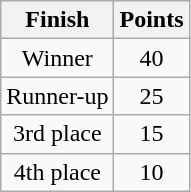<table class="wikitable" style="text-align:center;">
<tr>
<th>Finish</th>
<th>Points</th>
</tr>
<tr>
<td>Winner</td>
<td>40</td>
</tr>
<tr>
<td>Runner-up</td>
<td>25</td>
</tr>
<tr>
<td>3rd place</td>
<td>15</td>
</tr>
<tr>
<td>4th place</td>
<td>10</td>
</tr>
</table>
